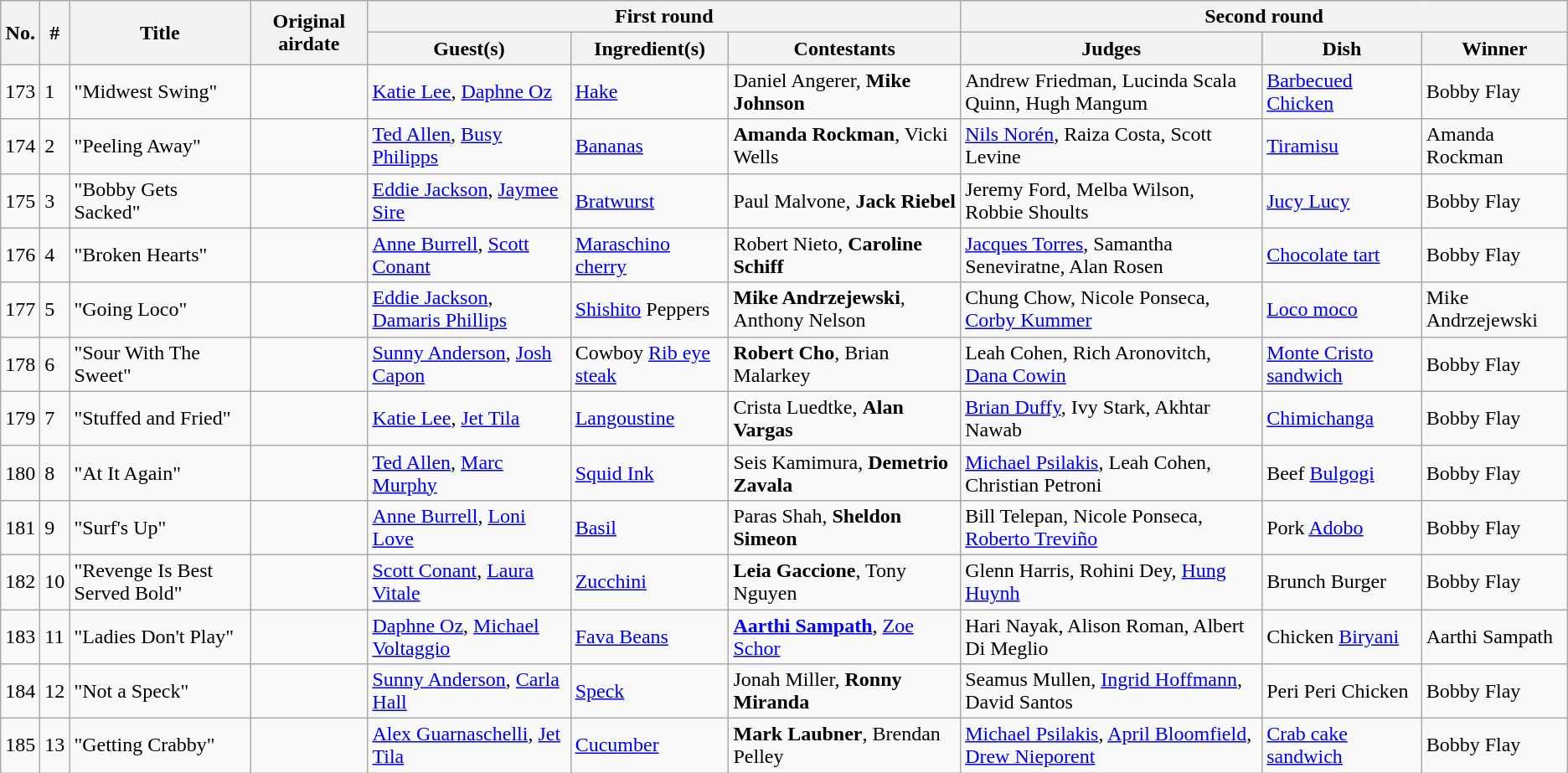<table class="wikitable">
<tr>
<th rowspan="2">No.</th>
<th rowspan="2">#</th>
<th rowspan="2">Title</th>
<th rowspan="2">Original airdate</th>
<th colspan="3">First round</th>
<th colspan="3">Second round</th>
</tr>
<tr>
<th>Guest(s)</th>
<th>Ingredient(s)</th>
<th>Contestants</th>
<th>Judges</th>
<th>Dish</th>
<th>Winner</th>
</tr>
<tr>
<td>173</td>
<td>1</td>
<td>"Midwest Swing"</td>
<td></td>
<td><a href='#'>Katie Lee</a>, <a href='#'>Daphne Oz</a></td>
<td><a href='#'>Hake</a></td>
<td>Daniel Angerer, <strong>Mike Johnson</strong></td>
<td>Andrew Friedman, Lucinda Scala Quinn, Hugh Mangum</td>
<td><a href='#'>Barbecued Chicken</a></td>
<td>Bobby Flay</td>
</tr>
<tr>
<td>174</td>
<td>2</td>
<td>"Peeling Away"</td>
<td></td>
<td><a href='#'>Ted Allen</a>, <a href='#'>Busy Philipps</a></td>
<td><a href='#'>Bananas</a></td>
<td><strong>Amanda Rockman</strong>, Vicki Wells</td>
<td><a href='#'>Nils Norén</a>, Raiza Costa, Scott Levine</td>
<td><a href='#'>Tiramisu</a></td>
<td>Amanda Rockman</td>
</tr>
<tr>
<td>175</td>
<td>3</td>
<td>"Bobby Gets Sacked"</td>
<td></td>
<td><a href='#'>Eddie Jackson</a>, <a href='#'>Jaymee Sire</a></td>
<td><a href='#'>Bratwurst</a></td>
<td>Paul Malvone, <strong>Jack Riebel</strong></td>
<td>Jeremy Ford, Melba Wilson, Robbie Shoults</td>
<td><a href='#'>Jucy Lucy</a></td>
<td>Bobby Flay</td>
</tr>
<tr>
<td>176</td>
<td>4</td>
<td>"Broken Hearts"</td>
<td></td>
<td><a href='#'>Anne Burrell</a>, <a href='#'>Scott Conant</a></td>
<td><a href='#'>Maraschino cherry</a></td>
<td>Robert Nieto, <strong>Caroline Schiff</strong></td>
<td><a href='#'>Jacques Torres</a>, Samantha Seneviratne, Alan Rosen</td>
<td><a href='#'>Chocolate tart</a></td>
<td>Bobby Flay</td>
</tr>
<tr>
<td>177</td>
<td>5</td>
<td>"Going Loco"</td>
<td></td>
<td><a href='#'>Eddie Jackson</a>, <a href='#'>Damaris Phillips</a></td>
<td><a href='#'>Shishito</a> Peppers</td>
<td><strong>Mike Andrzejewski</strong>, Anthony Nelson</td>
<td>Chung Chow, Nicole Ponseca, <a href='#'>Corby Kummer</a></td>
<td><a href='#'>Loco moco</a></td>
<td>Mike Andrzejewski</td>
</tr>
<tr>
<td>178</td>
<td>6</td>
<td>"Sour With The Sweet"</td>
<td></td>
<td><a href='#'>Sunny Anderson</a>, <a href='#'>Josh Capon</a></td>
<td>Cowboy <a href='#'>Rib eye steak</a></td>
<td><strong>Robert Cho</strong>, Brian Malarkey</td>
<td>Leah Cohen, Rich Aronovitch, <a href='#'>Dana Cowin</a></td>
<td><a href='#'>Monte Cristo sandwich</a></td>
<td>Bobby Flay</td>
</tr>
<tr>
<td>179</td>
<td>7</td>
<td>"Stuffed and Fried"</td>
<td></td>
<td><a href='#'>Katie Lee</a>, <a href='#'>Jet Tila</a></td>
<td><a href='#'>Langoustine</a></td>
<td>Crista Luedtke, <strong>Alan Vargas</strong></td>
<td><a href='#'>Brian Duffy</a>, Ivy Stark, Akhtar Nawab</td>
<td><a href='#'>Chimichanga</a></td>
<td>Bobby Flay</td>
</tr>
<tr>
<td>180</td>
<td>8</td>
<td>"At It Again"</td>
<td></td>
<td><a href='#'>Ted Allen</a>, <a href='#'>Marc Murphy</a></td>
<td><a href='#'>Squid Ink</a></td>
<td>Seis Kamimura, <strong>Demetrio Zavala</strong></td>
<td><a href='#'>Michael Psilakis</a>, Leah Cohen, Christian Petroni</td>
<td>Beef <a href='#'>Bulgogi</a></td>
<td>Bobby Flay</td>
</tr>
<tr>
<td>181</td>
<td>9</td>
<td>"Surf's Up"</td>
<td></td>
<td><a href='#'>Anne Burrell</a>, <a href='#'>Loni Love</a></td>
<td><a href='#'>Basil</a></td>
<td>Paras Shah, <strong>Sheldon Simeon</strong></td>
<td>Bill Telepan, Nicole Ponseca, <a href='#'>Roberto Treviño</a></td>
<td>Pork <a href='#'>Adobo</a></td>
<td>Bobby Flay</td>
</tr>
<tr>
<td>182</td>
<td>10</td>
<td>"Revenge Is Best Served Bold"</td>
<td></td>
<td><a href='#'>Scott Conant</a>, <a href='#'>Laura Vitale</a></td>
<td><a href='#'>Zucchini</a></td>
<td><strong>Leia Gaccione</strong>, Tony Nguyen</td>
<td>Glenn Harris, Rohini Dey, <a href='#'>Hung Huynh</a></td>
<td>Brunch Burger</td>
<td>Bobby Flay</td>
</tr>
<tr>
<td>183</td>
<td>11</td>
<td>"Ladies Don't Play"</td>
<td></td>
<td><a href='#'>Daphne Oz</a>, <a href='#'>Michael Voltaggio</a></td>
<td><a href='#'>Fava Beans</a></td>
<td><strong><a href='#'>Aarthi Sampath</a></strong>, <a href='#'>Zoe Schor</a></td>
<td>Hari Nayak, Alison Roman, Albert Di Meglio</td>
<td>Chicken <a href='#'>Biryani</a></td>
<td>Aarthi Sampath</td>
</tr>
<tr>
<td>184</td>
<td>12</td>
<td>"Not a Speck"</td>
<td></td>
<td><a href='#'>Sunny Anderson</a>, <a href='#'>Carla Hall</a></td>
<td><a href='#'>Speck</a></td>
<td>Jonah Miller, <strong>Ronny Miranda</strong></td>
<td>Seamus Mullen, <a href='#'>Ingrid Hoffmann</a>, David Santos</td>
<td>Peri Peri Chicken</td>
<td>Bobby Flay</td>
</tr>
<tr>
<td>185</td>
<td>13</td>
<td>"Getting Crabby"</td>
<td></td>
<td><a href='#'>Alex Guarnaschelli</a>, <a href='#'>Jet Tila</a></td>
<td><a href='#'>Cucumber</a></td>
<td><strong>Mark Laubner</strong>, Brendan Pelley</td>
<td><a href='#'>Michael Psilakis</a>, <a href='#'>April Bloomfield</a>, <a href='#'>Drew Nieporent</a></td>
<td><a href='#'>Crab cake sandwich</a></td>
<td>Bobby Flay</td>
</tr>
</table>
